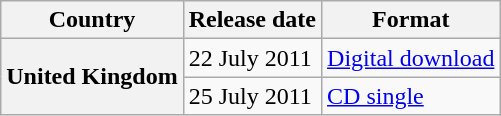<table class="wikitable plainrowheaders">
<tr>
<th scope="col">Country</th>
<th scope="col">Release date</th>
<th scope="col">Format</th>
</tr>
<tr>
<th scope="row" rowspan="2">United Kingdom</th>
<td>22 July 2011</td>
<td><a href='#'>Digital download</a></td>
</tr>
<tr>
<td>25 July 2011</td>
<td><a href='#'>CD single</a></td>
</tr>
</table>
